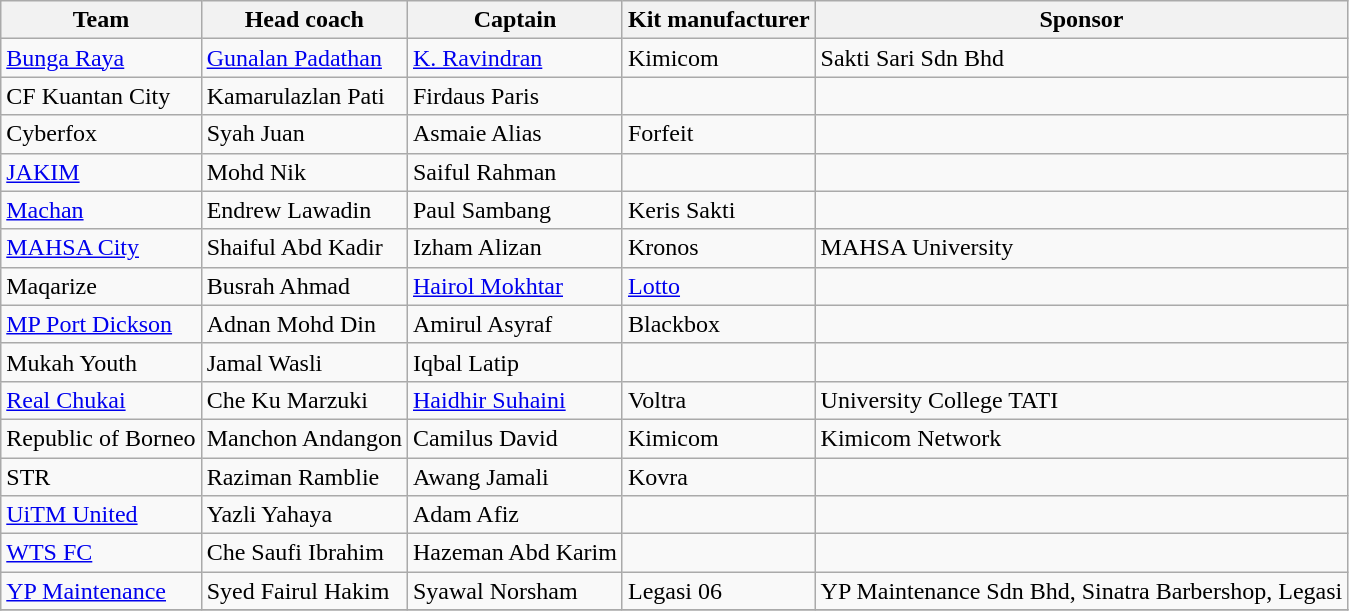<table class="wikitable sortable">
<tr>
<th>Team</th>
<th>Head coach</th>
<th>Captain</th>
<th>Kit manufacturer</th>
<th>Sponsor</th>
</tr>
<tr>
<td><a href='#'>Bunga Raya</a></td>
<td> <a href='#'>Gunalan Padathan</a></td>
<td> <a href='#'>K. Ravindran</a></td>
<td>Kimicom</td>
<td>Sakti Sari Sdn Bhd</td>
</tr>
<tr>
<td>CF Kuantan City</td>
<td> Kamarulazlan Pati</td>
<td> Firdaus Paris</td>
<td></td>
<td></td>
</tr>
<tr>
<td>Cyberfox</td>
<td> Syah Juan</td>
<td> Asmaie Alias</td>
<td>Forfeit</td>
<td></td>
</tr>
<tr>
<td><a href='#'>JAKIM</a></td>
<td> Mohd Nik</td>
<td> Saiful Rahman</td>
<td></td>
<td></td>
</tr>
<tr>
<td><a href='#'>Machan</a></td>
<td> Endrew Lawadin</td>
<td> Paul Sambang</td>
<td>Keris Sakti</td>
<td></td>
</tr>
<tr>
<td><a href='#'>MAHSA City</a></td>
<td> Shaiful Abd Kadir</td>
<td> Izham Alizan</td>
<td>Kronos</td>
<td>MAHSA University</td>
</tr>
<tr>
<td>Maqarize</td>
<td> Busrah Ahmad</td>
<td> <a href='#'>Hairol Mokhtar</a></td>
<td><a href='#'>Lotto</a></td>
<td></td>
</tr>
<tr>
<td><a href='#'>MP Port Dickson</a></td>
<td> Adnan Mohd Din</td>
<td> Amirul Asyraf</td>
<td>Blackbox</td>
<td></td>
</tr>
<tr>
<td>Mukah Youth</td>
<td> Jamal Wasli</td>
<td> Iqbal Latip</td>
<td></td>
<td></td>
</tr>
<tr>
<td><a href='#'>Real Chukai</a></td>
<td> Che Ku Marzuki</td>
<td> <a href='#'>Haidhir Suhaini</a></td>
<td>Voltra</td>
<td>University College TATI</td>
</tr>
<tr>
<td>Republic of Borneo</td>
<td> Manchon Andangon</td>
<td>  Camilus David</td>
<td>Kimicom</td>
<td>Kimicom Network</td>
</tr>
<tr>
<td>STR</td>
<td> Raziman Ramblie</td>
<td>  Awang Jamali</td>
<td>Kovra</td>
<td></td>
</tr>
<tr>
<td><a href='#'>UiTM United</a></td>
<td> Yazli Yahaya</td>
<td>  Adam Afiz</td>
<td></td>
<td></td>
</tr>
<tr>
<td><a href='#'>WTS FC</a></td>
<td> Che Saufi Ibrahim</td>
<td>  Hazeman Abd Karim</td>
<td></td>
<td></td>
</tr>
<tr>
<td><a href='#'>YP Maintenance</a></td>
<td> Syed Fairul Hakim</td>
<td> Syawal Norsham</td>
<td>Legasi 06</td>
<td>YP Maintenance Sdn Bhd, Sinatra Barbershop, Legasi</td>
</tr>
<tr>
</tr>
</table>
